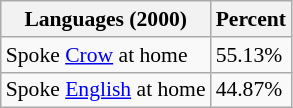<table class="wikitable sortable collapsible" style="font-size: 90%;">
<tr>
<th>Languages (2000) </th>
<th>Percent</th>
</tr>
<tr>
<td>Spoke <a href='#'>Crow</a> at home</td>
<td>55.13%</td>
</tr>
<tr>
<td>Spoke <a href='#'>English</a> at home</td>
<td>44.87%</td>
</tr>
</table>
